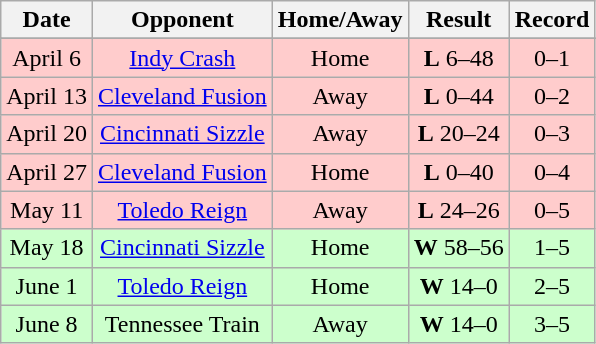<table class="wikitable" style="align=center">
<tr>
<th>Date</th>
<th>Opponent</th>
<th>Home/Away</th>
<th>Result</th>
<th>Record</th>
</tr>
<tr style="background:#fcc; text-align:center;">
</tr>
<tr style="background:#fcc; text-align:center;">
<td>April 6</td>
<td><a href='#'>Indy Crash</a></td>
<td>Home</td>
<td><strong>L</strong> 6–48</td>
<td>0–1</td>
</tr>
<tr style="background:#fcc; text-align:center;">
<td>April 13</td>
<td><a href='#'>Cleveland Fusion</a></td>
<td>Away</td>
<td><strong>L</strong> 0–44</td>
<td>0–2</td>
</tr>
<tr style="background:#fcc; text-align:center;">
<td>April 20</td>
<td><a href='#'>Cincinnati Sizzle</a></td>
<td>Away</td>
<td><strong>L</strong> 20–24</td>
<td>0–3</td>
</tr>
<tr style="background:#fcc; text-align:center;">
<td>April 27</td>
<td><a href='#'>Cleveland Fusion</a></td>
<td>Home</td>
<td><strong>L</strong> 0–40</td>
<td>0–4</td>
</tr>
<tr style="background:#fcc; text-align:center;">
<td>May 11</td>
<td><a href='#'>Toledo Reign</a></td>
<td>Away</td>
<td><strong>L</strong> 24–26</td>
<td>0–5</td>
</tr>
<tr style="background:#cfc; text-align:center;">
<td>May 18</td>
<td><a href='#'>Cincinnati Sizzle</a></td>
<td>Home</td>
<td><strong>W</strong> 58–56</td>
<td>1–5</td>
</tr>
<tr style="background:#cfc; text-align:center;">
<td>June 1</td>
<td><a href='#'>Toledo Reign</a></td>
<td>Home</td>
<td><strong>W</strong> 14–0</td>
<td>2–5</td>
</tr>
<tr style="background:#cfc; text-align:center;">
<td>June 8</td>
<td>Tennessee Train</td>
<td>Away</td>
<td><strong>W</strong> 14–0</td>
<td>3–5</td>
</tr>
</table>
